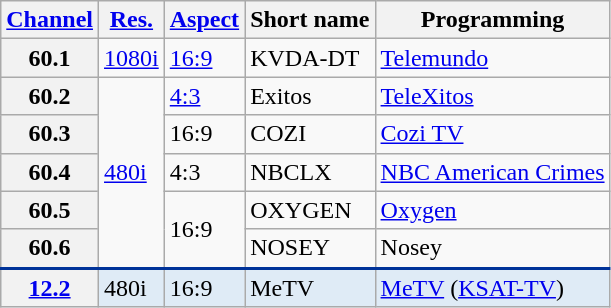<table class="wikitable">
<tr>
<th scope = "col"><a href='#'>Channel</a></th>
<th scope = "col"><a href='#'>Res.</a></th>
<th scope = "col"><a href='#'>Aspect</a></th>
<th scope = "col">Short name</th>
<th scope = "col">Programming</th>
</tr>
<tr>
<th scope = "row">60.1</th>
<td><a href='#'>1080i</a></td>
<td><a href='#'>16:9</a></td>
<td>KVDA-DT</td>
<td><a href='#'>Telemundo</a></td>
</tr>
<tr>
<th scope = "row">60.2</th>
<td rowspan=5><a href='#'>480i</a></td>
<td><a href='#'>4:3</a></td>
<td>Exitos</td>
<td><a href='#'>TeleXitos</a></td>
</tr>
<tr>
<th scope = "row">60.3</th>
<td>16:9</td>
<td>COZI</td>
<td><a href='#'>Cozi TV</a></td>
</tr>
<tr>
<th scope = "row">60.4</th>
<td>4:3</td>
<td>NBCLX</td>
<td><a href='#'>NBC American Crimes</a></td>
</tr>
<tr>
<th scope = "row">60.5</th>
<td rowspan=2>16:9</td>
<td>OXYGEN</td>
<td><a href='#'>Oxygen</a></td>
</tr>
<tr>
<th scope = "row">60.6</th>
<td>NOSEY</td>
<td>Nosey</td>
</tr>
<tr style="background-color:#DFEBF6; border-top: 2px solid #003399;">
<th scope = "row"><a href='#'>12.2</a></th>
<td>480i</td>
<td>16:9</td>
<td>MeTV</td>
<td><a href='#'>MeTV</a> (<a href='#'>KSAT-TV</a>)</td>
</tr>
</table>
